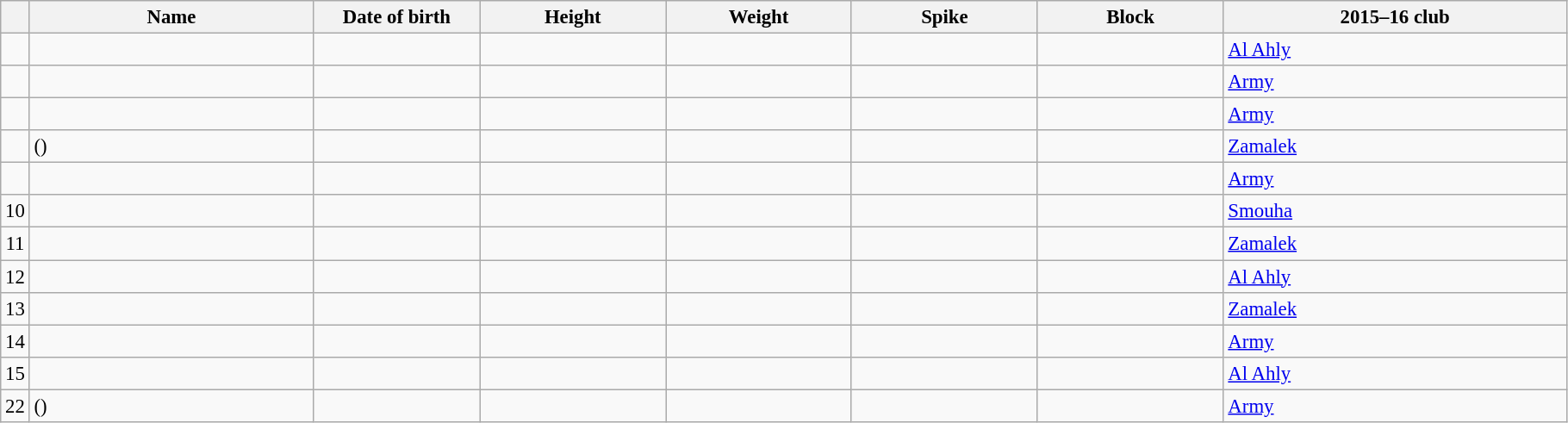<table class="wikitable sortable" style="font-size:95%; text-align:center;">
<tr>
<th></th>
<th style="width:14em">Name</th>
<th style="width:8em">Date of birth</th>
<th style="width:9em">Height</th>
<th style="width:9em">Weight</th>
<th style="width:9em">Spike</th>
<th style="width:9em">Block</th>
<th style="width:17em">2015–16 club</th>
</tr>
<tr>
<td></td>
<td align=left></td>
<td align=right></td>
<td></td>
<td></td>
<td></td>
<td></td>
<td align=left> <a href='#'>Al Ahly</a></td>
</tr>
<tr>
<td></td>
<td align=left></td>
<td align=right></td>
<td></td>
<td></td>
<td></td>
<td></td>
<td align=left> <a href='#'>Army</a></td>
</tr>
<tr>
<td></td>
<td align=left></td>
<td align=right></td>
<td></td>
<td></td>
<td></td>
<td></td>
<td align=left> <a href='#'>Army</a></td>
</tr>
<tr>
<td></td>
<td align=left> ()</td>
<td align=right></td>
<td></td>
<td></td>
<td></td>
<td></td>
<td align=left> <a href='#'>Zamalek</a></td>
</tr>
<tr>
<td></td>
<td align=left></td>
<td align=right></td>
<td></td>
<td></td>
<td></td>
<td></td>
<td align=left> <a href='#'>Army</a></td>
</tr>
<tr>
<td>10</td>
<td align=left></td>
<td align=right></td>
<td></td>
<td></td>
<td></td>
<td></td>
<td align=left> <a href='#'>Smouha</a></td>
</tr>
<tr>
<td>11</td>
<td align=left></td>
<td align=right></td>
<td></td>
<td></td>
<td></td>
<td></td>
<td align=left> <a href='#'>Zamalek</a></td>
</tr>
<tr>
<td>12</td>
<td align=left></td>
<td align=right></td>
<td></td>
<td></td>
<td></td>
<td></td>
<td align=left> <a href='#'>Al Ahly</a></td>
</tr>
<tr>
<td>13</td>
<td align=left></td>
<td align=right></td>
<td></td>
<td></td>
<td></td>
<td></td>
<td align=left> <a href='#'>Zamalek</a></td>
</tr>
<tr>
<td>14</td>
<td align=left></td>
<td align=right></td>
<td></td>
<td></td>
<td></td>
<td></td>
<td align=left> <a href='#'>Army</a></td>
</tr>
<tr>
<td>15</td>
<td align=left></td>
<td align=right></td>
<td></td>
<td></td>
<td></td>
<td></td>
<td align=left> <a href='#'>Al Ahly</a></td>
</tr>
<tr>
<td>22</td>
<td align=left> ()</td>
<td align=right></td>
<td></td>
<td></td>
<td></td>
<td></td>
<td align=left> <a href='#'>Army</a></td>
</tr>
</table>
